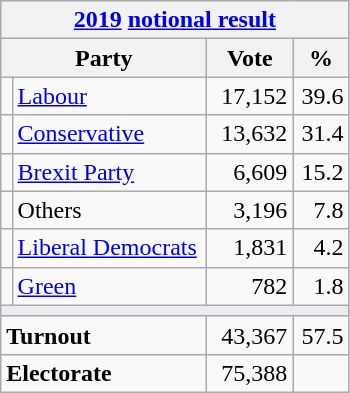<table class="wikitable">
<tr>
<th colspan="4"><a href='#'>2019</a> <a href='#'>notional result</a></th>
</tr>
<tr>
<th bgcolor="#DDDDFF" width="130px" colspan="2">Party</th>
<th bgcolor="#DDDDFF" width="50px">Vote</th>
<th bgcolor="#DDDDFF" width="30px">%</th>
</tr>
<tr>
<td></td>
<td><a href='#'>Labour</a></td>
<td align=right>17,152</td>
<td align=right>39.6</td>
</tr>
<tr>
<td></td>
<td><a href='#'>Conservative</a></td>
<td align=right>13,632</td>
<td align=right>31.4</td>
</tr>
<tr>
<td></td>
<td><a href='#'>Brexit Party</a></td>
<td align=right>6,609</td>
<td align=right>15.2</td>
</tr>
<tr>
<td></td>
<td>Others</td>
<td align=right>3,196</td>
<td align=right>7.8</td>
</tr>
<tr>
<td></td>
<td><a href='#'>Liberal Democrats</a></td>
<td align=right>1,831</td>
<td align=right>4.2</td>
</tr>
<tr>
<td></td>
<td><a href='#'>Green</a></td>
<td align=right>782</td>
<td align=right>1.8</td>
</tr>
<tr>
<td colspan="4" bgcolor="#EAECF0"></td>
</tr>
<tr>
<td colspan="2"><strong>Turnout</strong></td>
<td align=right>43,367</td>
<td align=right>57.5</td>
</tr>
<tr>
<td colspan="2"><strong>Electorate</strong></td>
<td align=right>75,388</td>
</tr>
</table>
